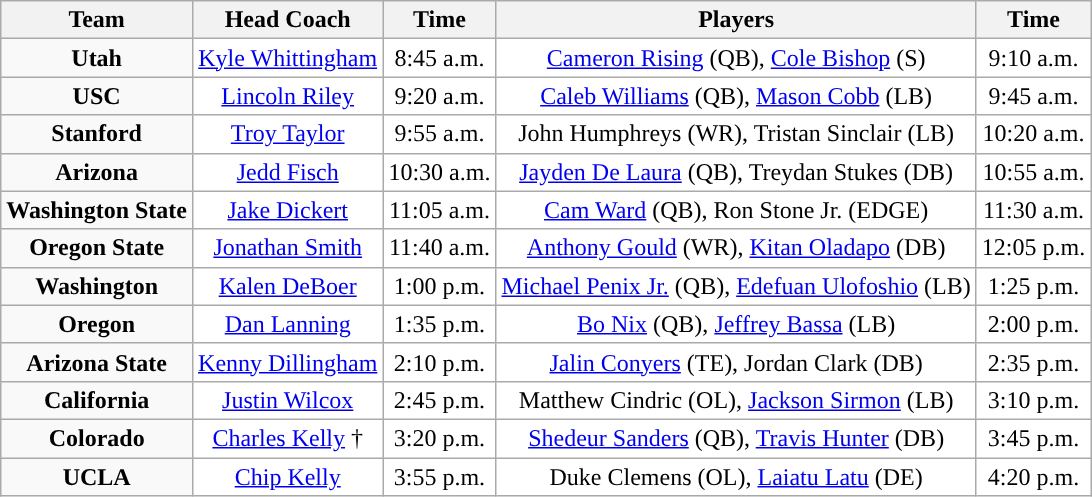<table class="wikitable">
<tr>
<th>Team</th>
<th>Head Coach</th>
<th>Time</th>
<th>Players</th>
<th>Time</th>
</tr>
<tr style="text-align:center;">
<td><strong>Utah</strong></td>
<td style="text-align:center; background:white"><a href='#'>Kyle Whittingham</a></td>
<td style="text-align:center; background:white">8:45 a.m.</td>
<td style="text-align:center; background:white"><a href='#'>Cameron Rising</a> (QB), <a href='#'>Cole Bishop</a> (S)</td>
<td style="text-align:center; background:white">9:10 a.m.</td>
</tr>
<tr style="text-align:center;">
<td><strong>USC</strong></td>
<td style="text-align:center; background:white"><a href='#'>Lincoln Riley</a></td>
<td style="text-align:center; background:white">9:20 a.m.</td>
<td style="text-align:center; background:white"><a href='#'>Caleb Williams</a> (QB), <a href='#'>Mason Cobb</a> (LB)</td>
<td style="text-align:center; background:white">9:45 a.m.</td>
</tr>
<tr style="text-align:center;">
<td><strong>Stanford</strong></td>
<td style="text-align:center; background:white"><a href='#'>Troy Taylor</a></td>
<td style="text-align:center; background:white">9:55 a.m.</td>
<td style="text-align:center; background:white">John Humphreys (WR), Tristan Sinclair (LB)</td>
<td style="text-align:center; background:white">10:20 a.m.</td>
</tr>
<tr style="text-align:center;">
<td><strong>Arizona</strong></td>
<td style="text-align:center; background:white"><a href='#'>Jedd Fisch</a></td>
<td style="text-align:center; background:white">10:30 a.m.</td>
<td style="text-align:center; background:white"><a href='#'>Jayden De Laura</a> (QB), Treydan Stukes (DB)</td>
<td style="text-align:center; background:white">10:55 a.m.</td>
</tr>
<tr style="text-align:center;">
<td><strong>Washington State</strong></td>
<td style="text-align:center; background:white"><a href='#'>Jake Dickert</a></td>
<td style="text-align:center; background:white">11:05 a.m.</td>
<td style="text-align:center; background:white"><a href='#'>Cam Ward</a> (QB), Ron Stone Jr. (EDGE)</td>
<td style="text-align:center; background:white">11:30 a.m.</td>
</tr>
<tr style="text-align:center;">
<td><strong>Oregon State</strong></td>
<td style="text-align:center; background:white"><a href='#'>Jonathan Smith</a></td>
<td style="text-align:center; background:white">11:40 a.m.</td>
<td style="text-align:center; background:white"><a href='#'>Anthony Gould</a> (WR), <a href='#'>Kitan Oladapo</a> (DB)</td>
<td style="text-align:center; background:white">12:05 p.m.</td>
</tr>
<tr style="text-align:center;">
<td><strong>Washington</strong></td>
<td style="text-align:center; background:white"><a href='#'>Kalen DeBoer</a></td>
<td style="text-align:center; background:white">1:00 p.m.</td>
<td style="text-align:center; background:white"><a href='#'>Michael Penix Jr.</a> (QB), <a href='#'>Edefuan Ulofoshio</a> (LB)</td>
<td style="text-align:center; background:white">1:25 p.m.</td>
</tr>
<tr style="text-align:center;">
<td><strong>Oregon</strong></td>
<td style="text-align:center; background:white"><a href='#'>Dan Lanning</a></td>
<td style="text-align:center; background:white">1:35 p.m.</td>
<td style="text-align:center; background:white"><a href='#'>Bo Nix</a> (QB), <a href='#'>Jeffrey Bassa</a> (LB)</td>
<td style="text-align:center; background:white">2:00 p.m.</td>
</tr>
<tr style="text-align:center;">
<td><strong>Arizona State</strong></td>
<td style="text-align:center; background:white"><a href='#'>Kenny Dillingham</a></td>
<td style="text-align:center; background:white">2:10 p.m.</td>
<td style="text-align:center; background:white"><a href='#'>Jalin Conyers</a> (TE), Jordan Clark (DB)</td>
<td style="text-align:center; background:white">2:35 p.m.</td>
</tr>
<tr style="text-align:center;">
<td><strong>California</strong></td>
<td style="text-align:center; background:white"><a href='#'>Justin Wilcox</a></td>
<td style="text-align:center; background:white">2:45 p.m.</td>
<td style="text-align:center; background:white">Matthew Cindric (OL), <a href='#'>Jackson Sirmon</a> (LB)</td>
<td style="text-align:center; background:white">3:10 p.m.</td>
</tr>
<tr style="text-align:center;">
<td><strong>Colorado</strong></td>
<td style="text-align:center; background:white"><a href='#'>Charles Kelly</a> †</td>
<td style="text-align:center; background:white">3:20 p.m.</td>
<td style="text-align:center; background:white"><a href='#'>Shedeur Sanders</a> (QB), <a href='#'>Travis Hunter</a> (DB)</td>
<td style="text-align:center; background:white">3:45 p.m.</td>
</tr>
<tr style="text-align:center;">
<td><strong>UCLA</strong></td>
<td style="text-align:center; background:white"><a href='#'>Chip Kelly</a></td>
<td style="text-align:center; background:white">3:55 p.m.</td>
<td style="text-align:center; background:white">Duke Clemens (OL), <a href='#'>Laiatu Latu</a> (DE)</td>
<td style="text-align:center; background:white">4:20 p.m.</td>
</tr>
</table>
